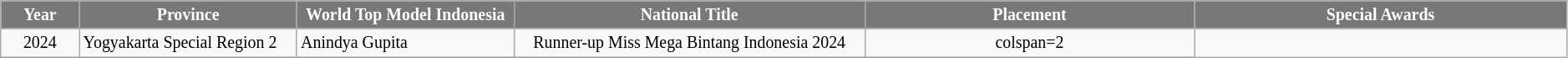<table class="wikitable sortable" style="font-size: 83%; text-align:center">
<tr>
<th width="60" style="background-color:#787878;color:#FFFFFF;">Year</th>
<th width="180" style="background-color:#787878;color:#FFFFFF;">Province</th>
<th width="180" style="background-color:#787878;color:#FFFFFF;">World Top Model Indonesia</th>
<th width="300" style="background-color:#787878;color:#FFFFFF;">National Title</th>
<th width="280" style="background-color:#787878;color:#FFFFFF;">Placement</th>
<th width="320" style="background-color:#787878;color:#FFFFFF;">Special Awards</th>
</tr>
<tr>
<td>2024</td>
<td align="left">Yogyakarta Special Region 2</td>
<td align="left">Anindya Gupita</td>
<td>Runner-up Miss Mega Bintang Indonesia 2024</td>
<td>colspan=2 </td>
</tr>
<tr>
</tr>
</table>
